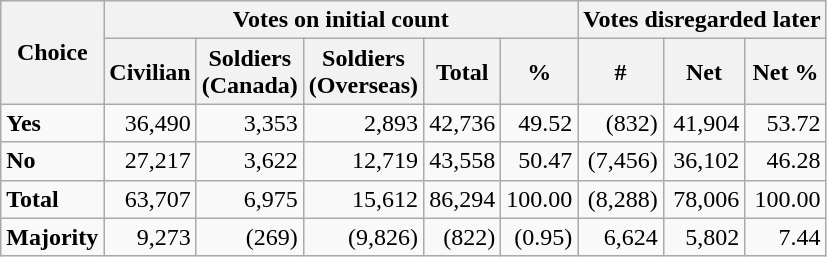<table class="wikitable" style="text-align:right;">
<tr>
<th rowspan="2">Choice</th>
<th colspan="5">Votes on initial count</th>
<th colspan="3">Votes disregarded later</th>
</tr>
<tr>
<th>Civilian</th>
<th>Soldiers<br>(Canada)</th>
<th>Soldiers<br>(Overseas)</th>
<th>Total</th>
<th>%</th>
<th>#</th>
<th>Net</th>
<th>Net %</th>
</tr>
<tr>
<td style="text-align:left;"><strong>Yes</strong></td>
<td>36,490</td>
<td>3,353</td>
<td>2,893</td>
<td>42,736</td>
<td>49.52</td>
<td>(832)</td>
<td>41,904</td>
<td>53.72</td>
</tr>
<tr>
<td style="text-align:left;"><strong>No</strong></td>
<td>27,217</td>
<td>3,622</td>
<td>12,719</td>
<td>43,558</td>
<td>50.47</td>
<td>(7,456)</td>
<td>36,102</td>
<td>46.28</td>
</tr>
<tr>
<td style="text-align:left;"><strong>Total</strong></td>
<td>63,707</td>
<td>6,975</td>
<td>15,612</td>
<td>86,294</td>
<td>100.00</td>
<td>(8,288)</td>
<td>78,006</td>
<td>100.00</td>
</tr>
<tr>
<td style="text-align:left;"><strong>Majority</strong></td>
<td>9,273</td>
<td>(269)</td>
<td>(9,826)</td>
<td>(822)</td>
<td>(0.95)</td>
<td>6,624</td>
<td>5,802</td>
<td>7.44</td>
</tr>
</table>
